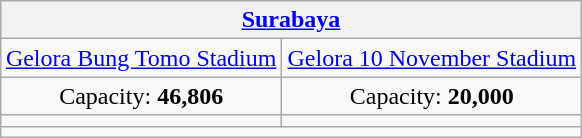<table class="wikitable" style="margin:1em auto; text-align:center">
<tr>
<th colspan="2"><a href='#'>Surabaya</a></th>
</tr>
<tr>
<td><a href='#'>Gelora Bung Tomo Stadium</a></td>
<td><a href='#'>Gelora 10 November Stadium</a></td>
</tr>
<tr>
<td>Capacity: <strong>46,806</strong></td>
<td>Capacity: <strong>20,000</strong></td>
</tr>
<tr>
<td></td>
<td></td>
</tr>
<tr>
<td colspan=2></td>
</tr>
</table>
